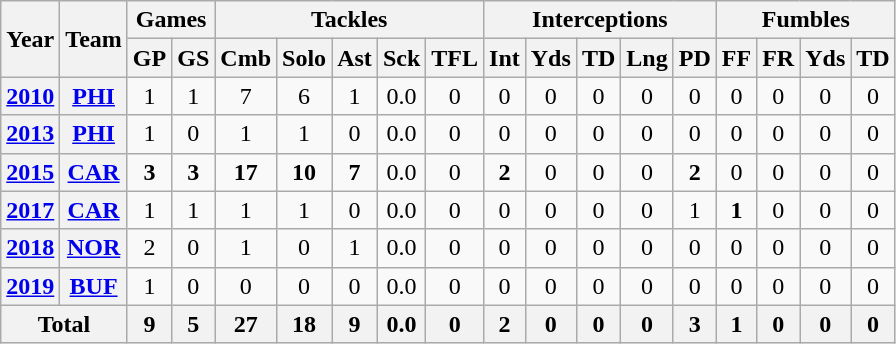<table class="wikitable" style="text-align:center">
<tr>
<th rowspan="2">Year</th>
<th rowspan="2">Team</th>
<th colspan="2">Games</th>
<th colspan="5">Tackles</th>
<th colspan="5">Interceptions</th>
<th colspan="4">Fumbles</th>
</tr>
<tr>
<th>GP</th>
<th>GS</th>
<th>Cmb</th>
<th>Solo</th>
<th>Ast</th>
<th>Sck</th>
<th>TFL</th>
<th>Int</th>
<th>Yds</th>
<th>TD</th>
<th>Lng</th>
<th>PD</th>
<th>FF</th>
<th>FR</th>
<th>Yds</th>
<th>TD</th>
</tr>
<tr>
<th><a href='#'>2010</a></th>
<th><a href='#'>PHI</a></th>
<td>1</td>
<td>1</td>
<td>7</td>
<td>6</td>
<td>1</td>
<td>0.0</td>
<td>0</td>
<td>0</td>
<td>0</td>
<td>0</td>
<td>0</td>
<td>0</td>
<td>0</td>
<td>0</td>
<td>0</td>
<td>0</td>
</tr>
<tr>
<th><a href='#'>2013</a></th>
<th><a href='#'>PHI</a></th>
<td>1</td>
<td>0</td>
<td>1</td>
<td>1</td>
<td>0</td>
<td>0.0</td>
<td>0</td>
<td>0</td>
<td>0</td>
<td>0</td>
<td>0</td>
<td>0</td>
<td>0</td>
<td>0</td>
<td>0</td>
<td>0</td>
</tr>
<tr>
<th><a href='#'>2015</a></th>
<th><a href='#'>CAR</a></th>
<td><strong>3</strong></td>
<td><strong>3</strong></td>
<td><strong>17</strong></td>
<td><strong>10</strong></td>
<td><strong>7</strong></td>
<td>0.0</td>
<td>0</td>
<td><strong>2</strong></td>
<td>0</td>
<td>0</td>
<td>0</td>
<td><strong>2</strong></td>
<td>0</td>
<td>0</td>
<td>0</td>
<td>0</td>
</tr>
<tr>
<th><a href='#'>2017</a></th>
<th><a href='#'>CAR</a></th>
<td>1</td>
<td>1</td>
<td>1</td>
<td>1</td>
<td>0</td>
<td>0.0</td>
<td>0</td>
<td>0</td>
<td>0</td>
<td>0</td>
<td>0</td>
<td>1</td>
<td><strong>1</strong></td>
<td>0</td>
<td>0</td>
<td>0</td>
</tr>
<tr>
<th><a href='#'>2018</a></th>
<th><a href='#'>NOR</a></th>
<td>2</td>
<td>0</td>
<td>1</td>
<td>0</td>
<td>1</td>
<td>0.0</td>
<td>0</td>
<td>0</td>
<td>0</td>
<td>0</td>
<td>0</td>
<td>0</td>
<td>0</td>
<td>0</td>
<td>0</td>
<td>0</td>
</tr>
<tr>
<th><a href='#'>2019</a></th>
<th><a href='#'>BUF</a></th>
<td>1</td>
<td>0</td>
<td>0</td>
<td>0</td>
<td>0</td>
<td>0.0</td>
<td>0</td>
<td>0</td>
<td>0</td>
<td>0</td>
<td>0</td>
<td>0</td>
<td>0</td>
<td>0</td>
<td>0</td>
<td>0</td>
</tr>
<tr>
<th colspan="2">Total</th>
<th>9</th>
<th>5</th>
<th>27</th>
<th>18</th>
<th>9</th>
<th>0.0</th>
<th>0</th>
<th>2</th>
<th>0</th>
<th>0</th>
<th>0</th>
<th>3</th>
<th>1</th>
<th>0</th>
<th>0</th>
<th>0</th>
</tr>
</table>
